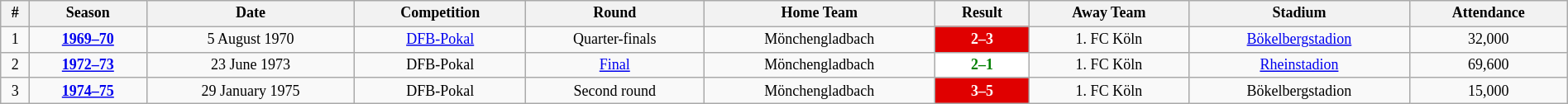<table class="wikitable" style="text-align: center; width: 100%; font-size: 12px">
<tr>
<th><strong>#</strong></th>
<th><strong>Season</strong></th>
<th><strong>Date</strong></th>
<th><strong>Competition</strong></th>
<th><strong>Round</strong></th>
<th><strong>Home Team</strong></th>
<th><strong>Result</strong></th>
<th><strong>Away Team</strong></th>
<th><strong>Stadium</strong></th>
<th><strong>Attendance</strong></th>
</tr>
<tr>
<td>1</td>
<td><strong><a href='#'>1969–70</a></strong></td>
<td>5 August 1970</td>
<td><a href='#'>DFB-Pokal</a></td>
<td>Quarter-finals</td>
<td>Mönchengladbach</td>
<td style="background:#E00000;color:white;"><strong>2–3</strong></td>
<td>1. FC Köln</td>
<td><a href='#'>Bökelbergstadion</a></td>
<td>32,000</td>
</tr>
<tr>
<td>2</td>
<td><strong><a href='#'>1972–73</a></strong></td>
<td>23 June 1973</td>
<td>DFB-Pokal</td>
<td><a href='#'>Final</a></td>
<td>Mönchengladbach</td>
<td style="background:#fff;color:green;"><strong>2–1</strong></td>
<td>1. FC Köln</td>
<td><a href='#'>Rheinstadion</a></td>
<td>69,600</td>
</tr>
<tr>
<td>3</td>
<td><strong><a href='#'>1974–75</a></strong></td>
<td>29 January 1975</td>
<td>DFB-Pokal</td>
<td>Second round</td>
<td>Mönchengladbach</td>
<td style="background:#E00000;color:white;"><strong>3–5</strong></td>
<td>1. FC Köln</td>
<td>Bökelbergstadion</td>
<td>15,000</td>
</tr>
</table>
